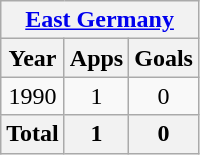<table class="wikitable" style="text-align:center">
<tr>
<th colspan=3><a href='#'>East Germany</a></th>
</tr>
<tr>
<th>Year</th>
<th>Apps</th>
<th>Goals</th>
</tr>
<tr>
<td>1990</td>
<td>1</td>
<td>0</td>
</tr>
<tr>
<th>Total</th>
<th>1</th>
<th>0</th>
</tr>
</table>
